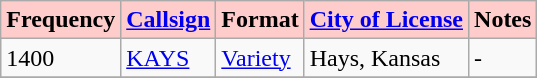<table class="wikitable">
<tr>
<th style="background:#ffcccc;"><strong>Frequency</strong></th>
<th style="background:#ffcccc;"><strong><a href='#'>Callsign</a></strong></th>
<th style="background:#ffcccc;"><strong>Format</strong></th>
<th style="background:#ffcccc;"><strong><a href='#'>City of License</a></strong></th>
<th style="background:#ffcccc;"><strong>Notes</strong></th>
</tr>
<tr>
<td>1400</td>
<td><a href='#'>KAYS</a></td>
<td><a href='#'>Variety</a></td>
<td>Hays, Kansas</td>
<td>-</td>
</tr>
<tr>
</tr>
</table>
